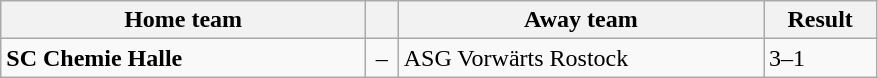<table class="wikitable" style="width:585px;" border="1">
<tr>
<th style="width:250px;" align="left">Home team</th>
<th style="width:15px;"></th>
<th style="width:250px;" align="left">Away team</th>
<th style="width:70px;" align="center;">Result</th>
</tr>
<tr>
<td><strong>SC Chemie Halle</strong></td>
<td align="center">–</td>
<td>ASG Vorwärts Rostock</td>
<td>3–1</td>
</tr>
</table>
